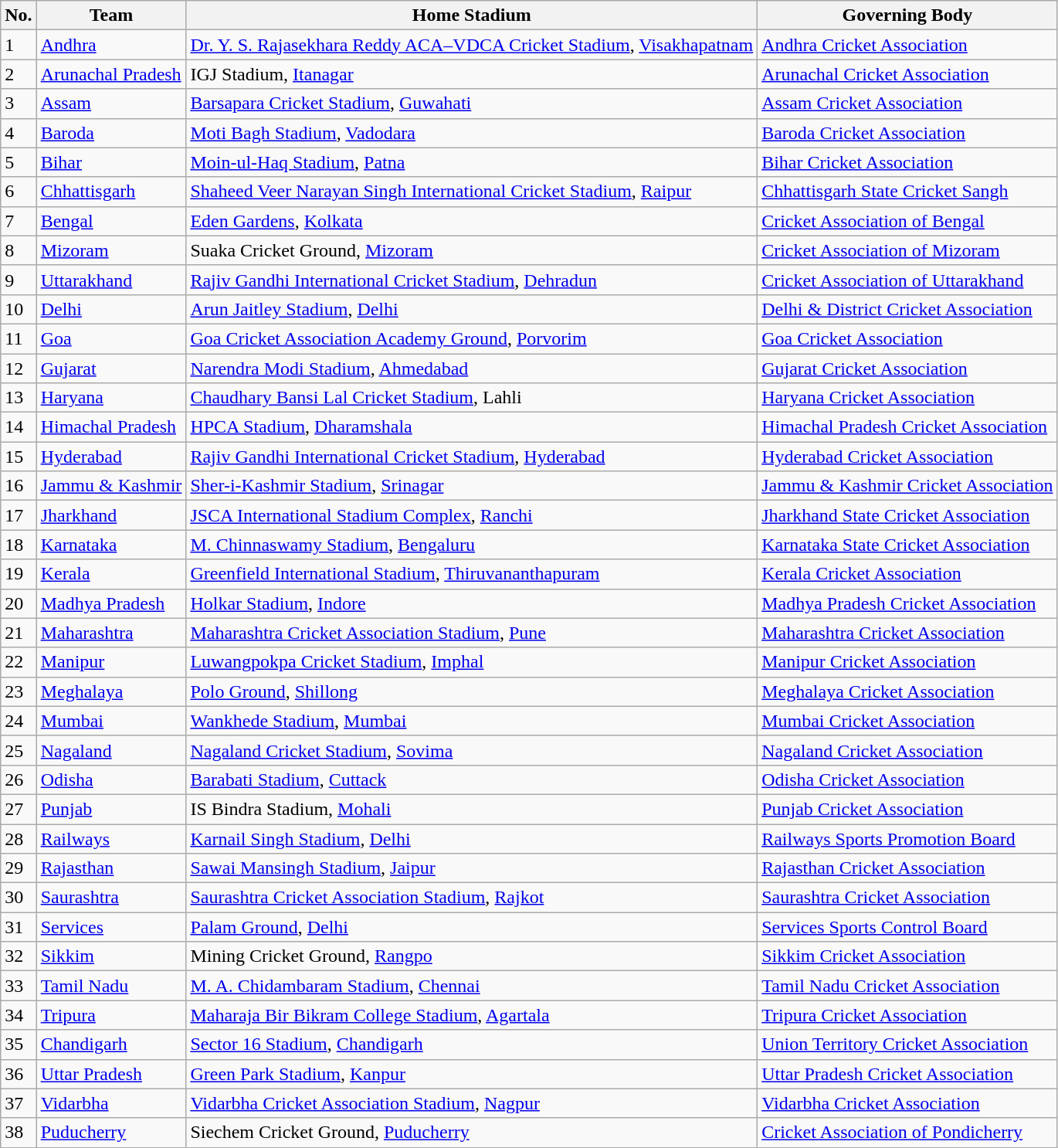<table class="wikitable sortable">
<tr>
<th>No.</th>
<th>Team</th>
<th>Home Stadium</th>
<th>Governing Body</th>
</tr>
<tr>
<td>1</td>
<td><a href='#'>Andhra</a></td>
<td><a href='#'>Dr. Y. S. Rajasekhara Reddy ACA–VDCA Cricket Stadium</a>, <a href='#'>Visakhapatnam</a></td>
<td><a href='#'>Andhra Cricket Association</a></td>
</tr>
<tr>
<td>2</td>
<td><a href='#'>Arunachal Pradesh</a></td>
<td>IGJ Stadium, <a href='#'>Itanagar</a></td>
<td><a href='#'>Arunachal Cricket Association</a></td>
</tr>
<tr>
<td>3</td>
<td><a href='#'>Assam</a></td>
<td><a href='#'>Barsapara Cricket Stadium</a>, <a href='#'>Guwahati</a></td>
<td><a href='#'>Assam Cricket Association</a></td>
</tr>
<tr>
<td>4</td>
<td><a href='#'>Baroda</a></td>
<td><a href='#'>Moti Bagh Stadium</a>, <a href='#'>Vadodara</a></td>
<td><a href='#'>Baroda Cricket Association</a></td>
</tr>
<tr>
<td>5</td>
<td><a href='#'>Bihar</a></td>
<td><a href='#'>Moin-ul-Haq Stadium</a>, <a href='#'>Patna</a></td>
<td><a href='#'>Bihar Cricket Association</a></td>
</tr>
<tr>
<td>6</td>
<td><a href='#'>Chhattisgarh</a></td>
<td><a href='#'>Shaheed Veer Narayan Singh International Cricket Stadium</a>, <a href='#'>Raipur</a></td>
<td><a href='#'>Chhattisgarh State Cricket Sangh</a></td>
</tr>
<tr>
<td>7</td>
<td><a href='#'>Bengal</a></td>
<td><a href='#'>Eden Gardens</a>, <a href='#'>Kolkata</a></td>
<td><a href='#'>Cricket Association of Bengal</a></td>
</tr>
<tr>
<td>8</td>
<td><a href='#'>Mizoram</a></td>
<td>Suaka Cricket Ground, <a href='#'>Mizoram</a></td>
<td><a href='#'>Cricket Association of Mizoram</a></td>
</tr>
<tr>
<td>9</td>
<td><a href='#'>Uttarakhand</a></td>
<td><a href='#'>Rajiv Gandhi International Cricket Stadium</a>, <a href='#'>Dehradun</a></td>
<td><a href='#'>Cricket Association of Uttarakhand</a></td>
</tr>
<tr>
<td>10</td>
<td><a href='#'>Delhi</a></td>
<td><a href='#'>Arun Jaitley Stadium</a>, <a href='#'>Delhi</a></td>
<td><a href='#'>Delhi & District Cricket Association</a></td>
</tr>
<tr>
<td>11</td>
<td><a href='#'>Goa</a></td>
<td><a href='#'>Goa Cricket Association Academy Ground</a>, <a href='#'>Porvorim</a></td>
<td><a href='#'>Goa Cricket Association</a></td>
</tr>
<tr>
<td>12</td>
<td><a href='#'>Gujarat</a></td>
<td><a href='#'>Narendra Modi Stadium</a>, <a href='#'>Ahmedabad</a></td>
<td><a href='#'>Gujarat Cricket Association</a></td>
</tr>
<tr>
<td>13</td>
<td><a href='#'>Haryana</a></td>
<td><a href='#'>Chaudhary Bansi Lal Cricket Stadium</a>, Lahli</td>
<td><a href='#'>Haryana Cricket Association</a></td>
</tr>
<tr>
<td>14</td>
<td><a href='#'>Himachal Pradesh</a></td>
<td><a href='#'>HPCA Stadium</a>, <a href='#'>Dharamshala</a></td>
<td><a href='#'>Himachal Pradesh Cricket Association</a></td>
</tr>
<tr>
<td>15</td>
<td><a href='#'>Hyderabad</a></td>
<td><a href='#'>Rajiv Gandhi International Cricket Stadium</a>, <a href='#'>Hyderabad</a></td>
<td><a href='#'>Hyderabad Cricket Association</a></td>
</tr>
<tr>
<td>16</td>
<td><a href='#'>Jammu & Kashmir</a></td>
<td><a href='#'>Sher-i-Kashmir Stadium</a>, <a href='#'>Srinagar</a></td>
<td><a href='#'>Jammu & Kashmir Cricket Association</a></td>
</tr>
<tr>
<td>17</td>
<td><a href='#'>Jharkhand</a></td>
<td><a href='#'>JSCA International Stadium Complex</a>, <a href='#'>Ranchi</a></td>
<td><a href='#'>Jharkhand State Cricket Association</a></td>
</tr>
<tr>
<td>18</td>
<td><a href='#'>Karnataka</a></td>
<td><a href='#'>M. Chinnaswamy Stadium</a>, <a href='#'>Bengaluru</a></td>
<td><a href='#'>Karnataka State Cricket Association</a></td>
</tr>
<tr>
<td>19</td>
<td><a href='#'>Kerala</a></td>
<td><a href='#'>Greenfield International Stadium</a>, <a href='#'>Thiruvananthapuram</a></td>
<td><a href='#'>Kerala Cricket Association</a></td>
</tr>
<tr>
<td>20</td>
<td><a href='#'>Madhya Pradesh</a></td>
<td><a href='#'>Holkar Stadium</a>, <a href='#'>Indore</a></td>
<td><a href='#'>Madhya Pradesh Cricket Association</a></td>
</tr>
<tr>
<td>21</td>
<td><a href='#'>Maharashtra</a></td>
<td><a href='#'>Maharashtra Cricket Association Stadium</a>, <a href='#'>Pune</a></td>
<td><a href='#'>Maharashtra Cricket Association</a></td>
</tr>
<tr>
<td>22</td>
<td><a href='#'>Manipur</a></td>
<td><a href='#'>Luwangpokpa Cricket Stadium</a>, <a href='#'>Imphal</a></td>
<td><a href='#'>Manipur Cricket Association</a></td>
</tr>
<tr>
<td>23</td>
<td><a href='#'>Meghalaya</a></td>
<td><a href='#'>Polo Ground</a>, <a href='#'>Shillong</a></td>
<td><a href='#'>Meghalaya Cricket Association</a></td>
</tr>
<tr>
<td>24</td>
<td><a href='#'>Mumbai</a></td>
<td><a href='#'>Wankhede Stadium</a>, <a href='#'>Mumbai</a></td>
<td><a href='#'>Mumbai Cricket Association</a></td>
</tr>
<tr>
<td>25</td>
<td><a href='#'>Nagaland</a></td>
<td><a href='#'>Nagaland Cricket Stadium</a>, <a href='#'>Sovima</a></td>
<td><a href='#'>Nagaland Cricket Association</a></td>
</tr>
<tr>
<td>26</td>
<td><a href='#'>Odisha</a></td>
<td><a href='#'>Barabati Stadium</a>, <a href='#'>Cuttack</a></td>
<td><a href='#'>Odisha Cricket Association</a></td>
</tr>
<tr>
<td>27</td>
<td><a href='#'>Punjab</a></td>
<td>IS Bindra Stadium, <a href='#'>Mohali</a></td>
<td><a href='#'>Punjab Cricket Association</a></td>
</tr>
<tr>
<td>28</td>
<td><a href='#'>Railways</a></td>
<td><a href='#'>Karnail Singh Stadium</a>, <a href='#'>Delhi</a></td>
<td><a href='#'>Railways Sports Promotion Board</a></td>
</tr>
<tr>
<td>29</td>
<td><a href='#'>Rajasthan</a></td>
<td><a href='#'>Sawai Mansingh Stadium</a>, <a href='#'>Jaipur</a></td>
<td><a href='#'>Rajasthan Cricket Association</a></td>
</tr>
<tr>
<td>30</td>
<td><a href='#'>Saurashtra</a></td>
<td><a href='#'>Saurashtra Cricket Association Stadium</a>, <a href='#'>Rajkot</a></td>
<td><a href='#'>Saurashtra Cricket Association</a></td>
</tr>
<tr>
<td>31</td>
<td><a href='#'>Services</a></td>
<td><a href='#'>Palam Ground</a>, <a href='#'>Delhi</a></td>
<td><a href='#'>Services Sports Control Board</a></td>
</tr>
<tr>
<td>32</td>
<td><a href='#'>Sikkim</a></td>
<td>Mining Cricket Ground, <a href='#'>Rangpo</a></td>
<td><a href='#'>Sikkim Cricket Association</a></td>
</tr>
<tr>
<td>33</td>
<td><a href='#'>Tamil Nadu</a></td>
<td><a href='#'>M. A. Chidambaram Stadium</a>, <a href='#'>Chennai</a></td>
<td><a href='#'>Tamil Nadu Cricket Association</a></td>
</tr>
<tr>
<td>34</td>
<td><a href='#'>Tripura</a></td>
<td><a href='#'>Maharaja Bir Bikram College Stadium</a>, <a href='#'>Agartala</a></td>
<td><a href='#'>Tripura Cricket Association</a></td>
</tr>
<tr>
<td>35</td>
<td><a href='#'>Chandigarh</a></td>
<td><a href='#'>Sector 16 Stadium</a>, <a href='#'>Chandigarh</a></td>
<td><a href='#'>Union Territory Cricket Association</a></td>
</tr>
<tr>
<td>36</td>
<td><a href='#'>Uttar Pradesh</a></td>
<td><a href='#'>Green Park Stadium</a>, <a href='#'>Kanpur</a></td>
<td><a href='#'>Uttar Pradesh Cricket Association</a></td>
</tr>
<tr>
<td>37</td>
<td><a href='#'>Vidarbha</a></td>
<td><a href='#'>Vidarbha Cricket Association Stadium</a>, <a href='#'>Nagpur</a></td>
<td><a href='#'>Vidarbha Cricket Association</a></td>
</tr>
<tr>
<td>38</td>
<td><a href='#'>Puducherry</a></td>
<td>Siechem Cricket Ground, <a href='#'>Puducherry</a></td>
<td><a href='#'>Cricket Association of Pondicherry</a></td>
</tr>
</table>
